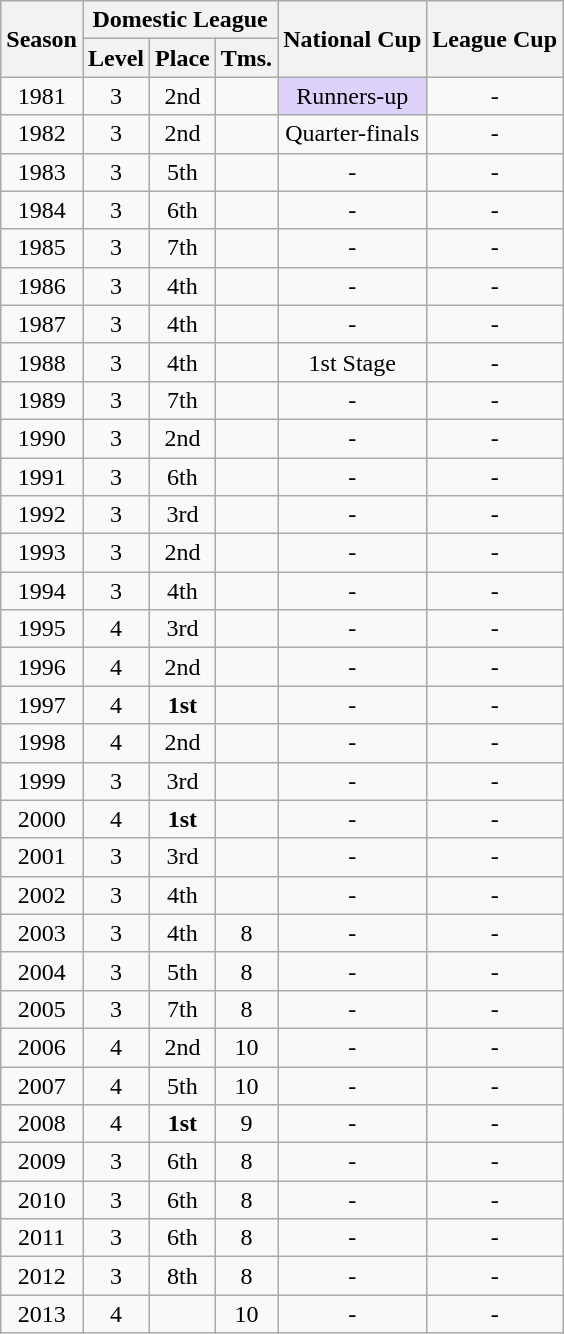<table class="wikitable" style="text-align: center">
<tr>
<th rowspan="2">Season</th>
<th colspan="3">Domestic League</th>
<th rowspan="2">National Cup</th>
<th rowspan="2">League Cup</th>
</tr>
<tr>
<th>Level</th>
<th>Place</th>
<th>Tms.</th>
</tr>
<tr>
<td>1981</td>
<td>3</td>
<td>2nd</td>
<td></td>
<td style="background-color:#DED1FB">Runners-up</td>
<td>-</td>
</tr>
<tr>
<td>1982</td>
<td>3</td>
<td>2nd</td>
<td></td>
<td>Quarter-finals</td>
<td>-</td>
</tr>
<tr>
<td>1983</td>
<td>3</td>
<td>5th</td>
<td></td>
<td>-</td>
<td>-</td>
</tr>
<tr>
<td>1984</td>
<td>3</td>
<td>6th</td>
<td></td>
<td>-</td>
<td>-</td>
</tr>
<tr>
<td>1985</td>
<td>3</td>
<td>7th</td>
<td></td>
<td>-</td>
<td>-</td>
</tr>
<tr>
<td>1986</td>
<td>3</td>
<td>4th</td>
<td></td>
<td>-</td>
<td>-</td>
</tr>
<tr>
<td>1987</td>
<td>3</td>
<td>4th</td>
<td></td>
<td>-</td>
<td>-</td>
</tr>
<tr>
<td>1988</td>
<td>3</td>
<td>4th</td>
<td></td>
<td>1st Stage</td>
<td>-</td>
</tr>
<tr>
<td>1989</td>
<td>3</td>
<td>7th</td>
<td></td>
<td>-</td>
<td>-</td>
</tr>
<tr>
<td>1990</td>
<td>3</td>
<td>2nd</td>
<td></td>
<td>-</td>
<td>-</td>
</tr>
<tr>
<td>1991</td>
<td>3</td>
<td>6th</td>
<td></td>
<td>-</td>
<td>-</td>
</tr>
<tr>
<td>1992</td>
<td>3</td>
<td>3rd</td>
<td></td>
<td>-</td>
<td>-</td>
</tr>
<tr>
<td>1993</td>
<td>3</td>
<td>2nd</td>
<td></td>
<td>-</td>
<td>-</td>
</tr>
<tr>
<td>1994</td>
<td>3</td>
<td>4th</td>
<td></td>
<td>-</td>
<td>-</td>
</tr>
<tr>
<td>1995</td>
<td>4</td>
<td>3rd</td>
<td></td>
<td>-</td>
<td>-</td>
</tr>
<tr>
<td>1996</td>
<td>4</td>
<td>2nd</td>
<td></td>
<td>-</td>
<td>-</td>
</tr>
<tr>
<td>1997</td>
<td>4</td>
<td><strong>1st</strong></td>
<td></td>
<td>-</td>
<td>-</td>
</tr>
<tr>
<td>1998</td>
<td>4</td>
<td>2nd</td>
<td></td>
<td>-</td>
<td>-</td>
</tr>
<tr>
<td>1999</td>
<td>3</td>
<td>3rd</td>
<td></td>
<td>-</td>
<td>-</td>
</tr>
<tr>
<td>2000</td>
<td>4</td>
<td><strong>1st</strong></td>
<td></td>
<td>-</td>
<td>-</td>
</tr>
<tr>
<td>2001</td>
<td>3</td>
<td>3rd</td>
<td></td>
<td>-</td>
<td>-</td>
</tr>
<tr>
<td>2002</td>
<td>3</td>
<td>4th</td>
<td></td>
<td>-</td>
<td>-</td>
</tr>
<tr>
<td>2003</td>
<td>3</td>
<td>4th</td>
<td>8</td>
<td>-</td>
<td>-</td>
</tr>
<tr>
<td>2004</td>
<td>3</td>
<td>5th</td>
<td>8</td>
<td>-</td>
<td>-</td>
</tr>
<tr>
<td>2005</td>
<td>3</td>
<td>7th</td>
<td>8</td>
<td>-</td>
<td>-</td>
</tr>
<tr>
<td>2006</td>
<td>4</td>
<td>2nd</td>
<td>10</td>
<td>-</td>
<td>-</td>
</tr>
<tr>
<td>2007</td>
<td>4</td>
<td>5th</td>
<td>10</td>
<td>-</td>
<td>-</td>
</tr>
<tr>
<td>2008</td>
<td>4</td>
<td><strong>1st</strong></td>
<td>9</td>
<td>-</td>
<td>-</td>
</tr>
<tr>
<td>2009</td>
<td>3</td>
<td>6th</td>
<td>8</td>
<td>-</td>
<td>-</td>
</tr>
<tr>
<td>2010</td>
<td>3</td>
<td>6th</td>
<td>8</td>
<td>-</td>
<td>-</td>
</tr>
<tr>
<td>2011</td>
<td>3</td>
<td>6th</td>
<td>8</td>
<td>-</td>
<td>-</td>
</tr>
<tr>
<td>2012</td>
<td>3</td>
<td>8th</td>
<td>8</td>
<td>-</td>
<td>-</td>
</tr>
<tr>
<td>2013</td>
<td>4</td>
<td></td>
<td>10</td>
<td>-</td>
<td>-</td>
</tr>
</table>
